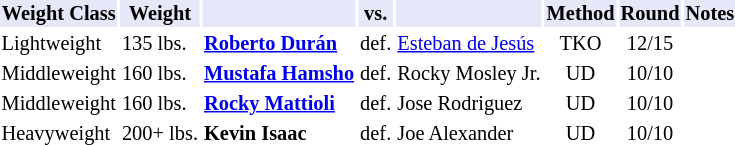<table class="toccolours" style="font-size: 85%;">
<tr>
<th style="background:#e6e8fa; color:#000; text-align:center;">Weight Class</th>
<th style="background:#e6e8fa; color:#000; text-align:center;">Weight</th>
<th style="background:#e6e8fa; color:#000; text-align:center;"></th>
<th style="background:#e6e8fa; color:#000; text-align:center;">vs.</th>
<th style="background:#e6e8fa; color:#000; text-align:center;"></th>
<th style="background:#e6e8fa; color:#000; text-align:center;">Method</th>
<th style="background:#e6e8fa; color:#000; text-align:center;">Round</th>
<th style="background:#e6e8fa; color:#000; text-align:center;">Notes</th>
</tr>
<tr>
<td>Lightweight</td>
<td>135 lbs.</td>
<td><strong><a href='#'>Roberto Durán</a></strong></td>
<td>def.</td>
<td><a href='#'>Esteban de Jesús</a></td>
<td align=center>TKO</td>
<td align=center>12/15</td>
<td></td>
</tr>
<tr>
<td>Middleweight</td>
<td>160 lbs.</td>
<td><strong><a href='#'>Mustafa Hamsho</a></strong></td>
<td>def.</td>
<td>Rocky Mosley Jr.</td>
<td align=center>UD</td>
<td align=center>10/10</td>
</tr>
<tr>
<td>Middleweight</td>
<td>160 lbs.</td>
<td><strong><a href='#'>Rocky Mattioli</a></strong></td>
<td>def.</td>
<td>Jose Rodriguez</td>
<td align=center>UD</td>
<td align=center>10/10</td>
</tr>
<tr>
<td>Heavyweight</td>
<td>200+ lbs.</td>
<td><strong>Kevin Isaac</strong></td>
<td>def.</td>
<td>Joe Alexander</td>
<td align=center>UD</td>
<td align=center>10/10</td>
</tr>
</table>
